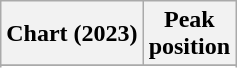<table class="wikitable sortable plainrowheaders" style="text-align:center">
<tr>
<th scope="col">Chart (2023)</th>
<th scope="col">Peak<br>position</th>
</tr>
<tr>
</tr>
<tr>
</tr>
<tr>
</tr>
</table>
